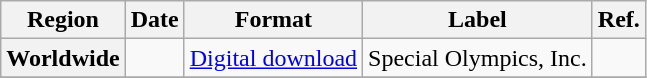<table class="wikitable plainrowheaders">
<tr>
<th scope="col">Region</th>
<th scope="col">Date</th>
<th scope="col">Format</th>
<th scope="col">Label</th>
<th scope="col">Ref.</th>
</tr>
<tr>
<th scope="row">Worldwide</th>
<td rowspan="1"></td>
<td rowspan="1"><a href='#'>Digital download</a></td>
<td rowspan="1">Special Olympics, Inc.</td>
<td></td>
</tr>
<tr>
</tr>
</table>
